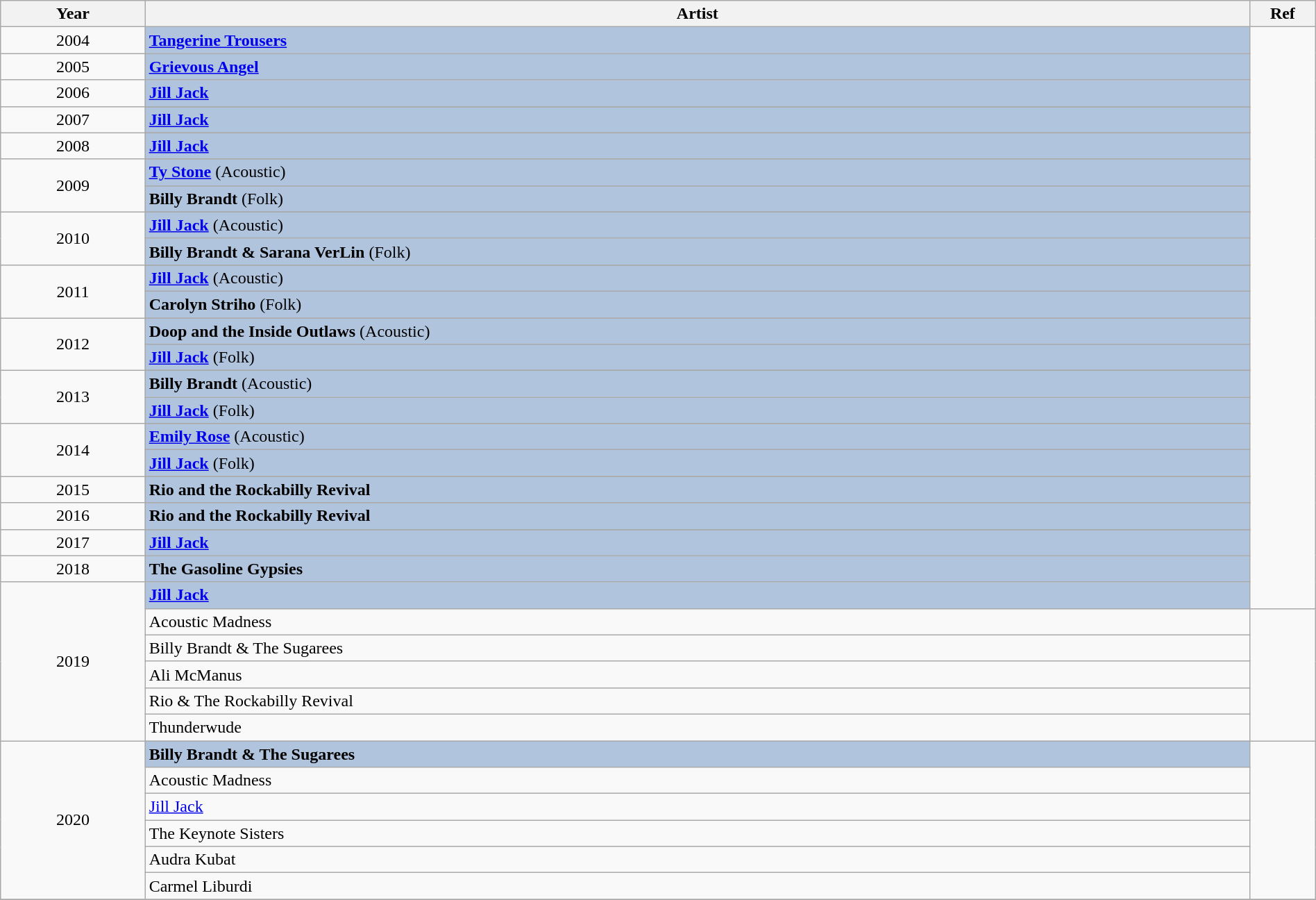<table class="wikitable" style="width:100%;">
<tr>
<th style="width:11%;">Year</th>
<th style="width:84%;">Artist</th>
<th style="width:5%;">Ref</th>
</tr>
<tr>
<td align="center">2004</td>
<td style="background:#B0C4DE"><strong><a href='#'>Tangerine Trousers</a></strong></td>
<td rowspan="33"></td>
</tr>
<tr>
<td align="center">2005</td>
<td style="background:#B0C4DE"><strong><a href='#'>Grievous Angel</a></strong></td>
</tr>
<tr>
<td align="center">2006</td>
<td style="background:#B0C4DE"><strong><a href='#'>Jill Jack</a></strong></td>
</tr>
<tr>
<td rowspan="2" align="center">2007</td>
</tr>
<tr style="background:#B0C4DE">
<td><strong><a href='#'>Jill Jack</a></strong></td>
</tr>
<tr>
<td rowspan="2" align="center">2008</td>
</tr>
<tr style="background:#B0C4DE">
<td><strong><a href='#'>Jill Jack</a></strong></td>
</tr>
<tr>
<td rowspan="3" align="center">2009</td>
</tr>
<tr style="background:#B0C4DE">
<td><strong><a href='#'>Ty Stone</a></strong> (Acoustic)</td>
</tr>
<tr style="background:#B0C4DE">
<td><strong>Billy Brandt</strong> (Folk)</td>
</tr>
<tr>
<td rowspan="3" align="center">2010</td>
</tr>
<tr style="background:#B0C4DE">
<td><strong><a href='#'>Jill Jack</a></strong> (Acoustic)</td>
</tr>
<tr style="background:#B0C4DE">
<td><strong>Billy Brandt & Sarana VerLin</strong> (Folk)</td>
</tr>
<tr>
<td rowspan="3" align="center">2011</td>
</tr>
<tr style="background:#B0C4DE">
<td><strong><a href='#'>Jill Jack</a></strong> (Acoustic)</td>
</tr>
<tr style="background:#B0C4DE">
<td><strong>Carolyn Striho</strong> (Folk)</td>
</tr>
<tr>
<td rowspan="3" align="center">2012</td>
</tr>
<tr style="background:#B0C4DE">
<td><strong>Doop and the Inside Outlaws</strong> (Acoustic)</td>
</tr>
<tr style="background:#B0C4DE">
<td><strong><a href='#'>Jill Jack</a></strong> (Folk)</td>
</tr>
<tr>
<td rowspan="3" align="center">2013</td>
</tr>
<tr style="background:#B0C4DE">
<td><strong>Billy Brandt</strong> (Acoustic)</td>
</tr>
<tr style="background:#B0C4DE">
<td><strong><a href='#'>Jill Jack</a></strong> (Folk)</td>
</tr>
<tr>
<td rowspan="3" align="center">2014</td>
</tr>
<tr style="background:#B0C4DE">
<td><a href='#'><strong>Emily Rose</strong></a> (Acoustic)</td>
</tr>
<tr style="background:#B0C4DE">
<td><strong><a href='#'>Jill Jack</a></strong> (Folk)</td>
</tr>
<tr>
<td rowspan="2" align="center">2015</td>
</tr>
<tr style="background:#B0C4DE">
<td><strong>Rio and the Rockabilly Revival</strong></td>
</tr>
<tr>
<td rowspan="2" align="center">2016</td>
</tr>
<tr style="background:#B0C4DE">
<td><strong>Rio and the Rockabilly Revival</strong></td>
</tr>
<tr>
<td rowspan="2" align="center">2017</td>
</tr>
<tr style="background:#B0C4DE">
<td><strong><a href='#'>Jill Jack</a></strong></td>
</tr>
<tr>
<td align="center">2018</td>
<td style="background:#B0C4DE"><strong>The Gasoline Gypsies</strong></td>
</tr>
<tr>
<td rowspan="6" align="center">2019</td>
<td style="background:#B0C4DE"><strong><a href='#'>Jill Jack</a></strong></td>
</tr>
<tr>
<td>Acoustic Madness</td>
<td rowspan="5"></td>
</tr>
<tr>
<td>Billy Brandt & The Sugarees</td>
</tr>
<tr>
<td>Ali McManus</td>
</tr>
<tr>
<td>Rio & The Rockabilly Revival</td>
</tr>
<tr>
<td>Thunderwude</td>
</tr>
<tr>
<td rowspan="6" align="center">2020</td>
<td style="background:#B0C4DE"><strong>Billy Brandt & The Sugarees</strong></td>
<td rowspan="6"></td>
</tr>
<tr>
<td>Acoustic Madness</td>
</tr>
<tr>
<td><a href='#'>Jill Jack</a></td>
</tr>
<tr>
<td>The Keynote Sisters</td>
</tr>
<tr>
<td>Audra Kubat</td>
</tr>
<tr>
<td>Carmel Liburdi</td>
</tr>
<tr>
</tr>
</table>
